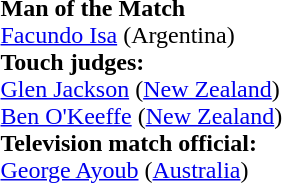<table style="width:50%">
<tr>
<td><br><strong>Man of the Match</strong>
<br><a href='#'>Facundo Isa</a> (Argentina)<br><strong>Touch judges:</strong>
<br><a href='#'>Glen Jackson</a> (<a href='#'>New Zealand</a>)
<br><a href='#'>Ben O'Keeffe</a> (<a href='#'>New Zealand</a>)
<br><strong>Television match official:</strong>
<br><a href='#'>George Ayoub</a> (<a href='#'>Australia</a>)</td>
</tr>
</table>
